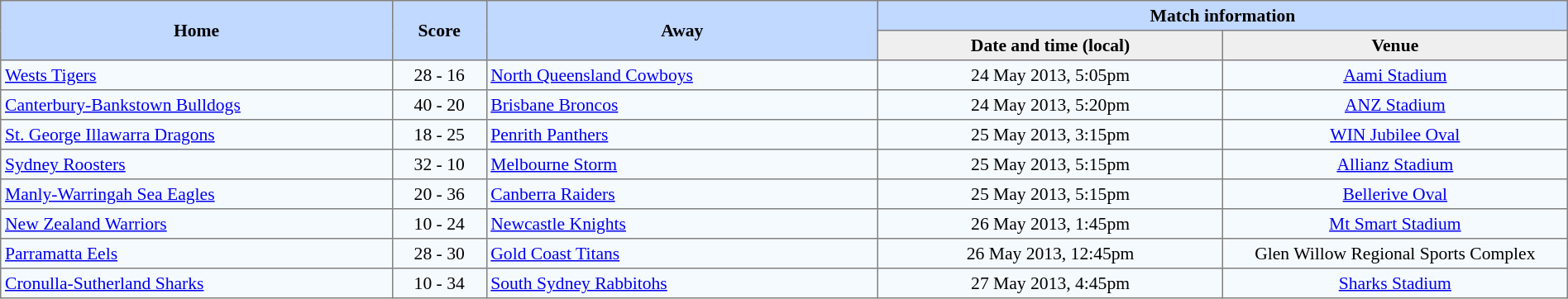<table border="1" cellpadding="3" cellspacing="0" style="border-collapse:collapse; font-size:90%; width:100%;">
<tr bgcolor=#C1D8FF>
<th rowspan=2 width=25%>Home</th>
<th rowspan=2 width=6%>Score</th>
<th rowspan=2 width=25%>Away</th>
<th colspan=6>Match information</th>
</tr>
<tr bgcolor=#EFEFEF>
<th width=22%>Date and time (local)</th>
<th width=22%>Venue</th>
</tr>
<tr style="text-align:center; background:#f5faff;">
<td align=left> <a href='#'>Wests Tigers</a></td>
<td>28 - 16</td>
<td align=left> <a href='#'>North Queensland Cowboys</a></td>
<td>24 May 2013, 5:05pm</td>
<td><a href='#'>Aami Stadium</a></td>
</tr>
<tr style="text-align:center; background:#f5faff;">
<td align=left> <a href='#'>Canterbury-Bankstown Bulldogs</a></td>
<td>40 - 20</td>
<td align=left> <a href='#'>Brisbane Broncos</a></td>
<td>24 May 2013, 5:20pm</td>
<td><a href='#'>ANZ Stadium</a></td>
</tr>
<tr style="text-align:center; background:#f5faff;">
<td align=left> <a href='#'>St. George Illawarra Dragons</a></td>
<td>18 - 25</td>
<td align=left> <a href='#'>Penrith Panthers</a></td>
<td>25 May 2013, 3:15pm</td>
<td><a href='#'>WIN Jubilee Oval</a></td>
</tr>
<tr style="text-align:center; background:#f5faff;">
<td align=left> <a href='#'>Sydney Roosters</a></td>
<td>32 - 10</td>
<td align=left> <a href='#'>Melbourne Storm</a></td>
<td>25 May 2013, 5:15pm</td>
<td><a href='#'>Allianz Stadium</a></td>
</tr>
<tr style="text-align:center; background:#f5faff;">
<td align=left> <a href='#'>Manly-Warringah Sea Eagles</a></td>
<td>20 - 36</td>
<td align=left> <a href='#'>Canberra Raiders</a></td>
<td>25 May 2013, 5:15pm</td>
<td><a href='#'>Bellerive Oval</a></td>
</tr>
<tr style="text-align:center; background:#f5faff;">
<td align=left> <a href='#'>New Zealand Warriors</a></td>
<td>10 - 24</td>
<td align=left> <a href='#'>Newcastle Knights</a></td>
<td>26 May 2013, 1:45pm</td>
<td><a href='#'>Mt Smart Stadium</a></td>
</tr>
<tr style="text-align:center; background:#f5faff;">
<td align=left> <a href='#'>Parramatta Eels</a></td>
<td>28 - 30</td>
<td align=left> <a href='#'>Gold Coast Titans</a></td>
<td>26 May 2013, 12:45pm</td>
<td>Glen Willow Regional Sports Complex</td>
</tr>
<tr style="text-align:center; background:#f5faff;">
<td align=left> <a href='#'>Cronulla-Sutherland Sharks</a></td>
<td>10 - 34</td>
<td align=left> <a href='#'>South Sydney Rabbitohs</a></td>
<td>27 May 2013, 4:45pm</td>
<td><a href='#'>Sharks Stadium</a></td>
</tr>
</table>
